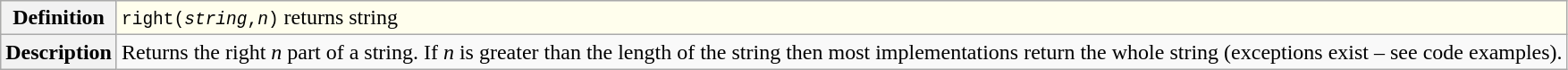<table class="wikitable">
<tr style="background:#fffeed;">
<th>Definition</th>
<td><code>right(<em>string</em>,<em>n</em>)</code> returns string</td>
</tr>
<tr>
<th>Description</th>
<td>Returns the right <em>n</em> part of a string. If <em>n</em> is greater than the length of the string then most implementations return the whole string (exceptions exist – see code examples).</td>
</tr>
</table>
